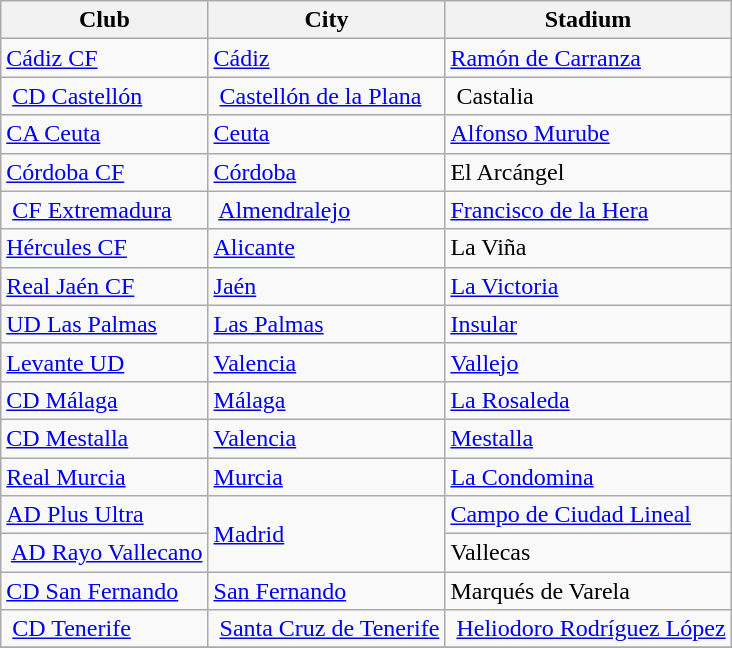<table class="wikitable sortable" style="text-align: left;">
<tr>
<th>Club</th>
<th>City</th>
<th>Stadium</th>
</tr>
<tr>
<td><a href='#'>Cádiz CF</a></td>
<td><a href='#'>Cádiz</a></td>
<td><a href='#'>Ramón de Carranza</a></td>
</tr>
<tr>
<td> <a href='#'>CD Castellón</a></td>
<td> <a href='#'>Castellón de la Plana</a></td>
<td> Castalia</td>
</tr>
<tr>
<td><a href='#'>CA Ceuta</a></td>
<td><a href='#'>Ceuta</a></td>
<td><a href='#'>Alfonso Murube</a></td>
</tr>
<tr>
<td><a href='#'>Córdoba CF</a></td>
<td><a href='#'>Córdoba</a></td>
<td>El Arcángel</td>
</tr>
<tr>
<td> <a href='#'>CF Extremadura</a></td>
<td> <a href='#'>Almendralejo</a></td>
<td><a href='#'>Francisco de la Hera</a></td>
</tr>
<tr>
<td><a href='#'>Hércules CF</a></td>
<td><a href='#'>Alicante</a></td>
<td>La Viña</td>
</tr>
<tr>
<td><a href='#'>Real Jaén CF</a></td>
<td><a href='#'>Jaén</a></td>
<td><a href='#'>La Victoria</a></td>
</tr>
<tr>
<td><a href='#'>UD Las Palmas</a></td>
<td><a href='#'>Las Palmas</a></td>
<td><a href='#'>Insular</a></td>
</tr>
<tr>
<td><a href='#'>Levante UD</a></td>
<td><a href='#'>Valencia</a></td>
<td><a href='#'>Vallejo</a></td>
</tr>
<tr>
<td><a href='#'>CD Málaga</a></td>
<td><a href='#'>Málaga</a></td>
<td><a href='#'>La Rosaleda</a></td>
</tr>
<tr>
<td><a href='#'>CD Mestalla</a></td>
<td><a href='#'>Valencia</a></td>
<td><a href='#'>Mestalla</a></td>
</tr>
<tr>
<td><a href='#'>Real Murcia</a></td>
<td><a href='#'>Murcia</a></td>
<td><a href='#'>La Condomina</a></td>
</tr>
<tr>
<td><a href='#'>AD Plus Ultra</a></td>
<td rowspan=2><a href='#'>Madrid</a></td>
<td><a href='#'>Campo de Ciudad Lineal</a></td>
</tr>
<tr>
<td> <a href='#'>AD Rayo Vallecano</a></td>
<td>Vallecas</td>
</tr>
<tr>
<td><a href='#'>CD San Fernando</a></td>
<td><a href='#'>San Fernando</a></td>
<td>Marqués de Varela</td>
</tr>
<tr>
<td> <a href='#'>CD Tenerife</a></td>
<td> <a href='#'>Santa Cruz de Tenerife</a></td>
<td> <a href='#'>Heliodoro Rodríguez López</a></td>
</tr>
<tr>
</tr>
</table>
